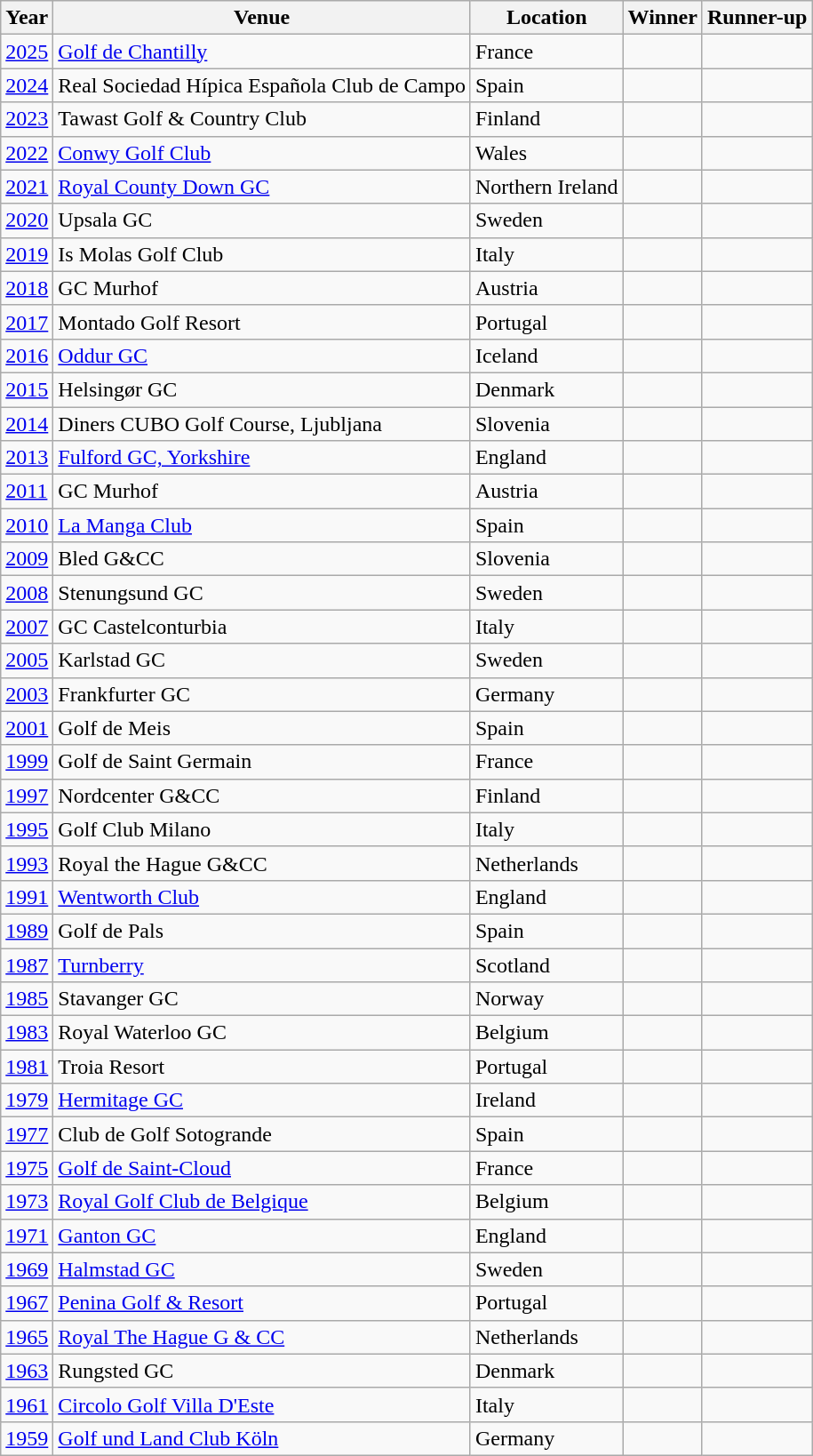<table class="wikitable sortable">
<tr>
<th>Year</th>
<th>Venue</th>
<th>Location</th>
<th>Winner</th>
<th>Runner-up</th>
</tr>
<tr>
<td><a href='#'>2025</a></td>
<td><a href='#'>Golf de Chantilly</a></td>
<td>France</td>
<td></td>
<td></td>
</tr>
<tr>
<td><a href='#'>2024</a></td>
<td>Real Sociedad Hípica Española Club de Campo</td>
<td>Spain</td>
<td></td>
<td></td>
</tr>
<tr>
<td><a href='#'>2023</a></td>
<td>Tawast Golf & Country Club</td>
<td>Finland</td>
<td></td>
<td></td>
</tr>
<tr>
<td><a href='#'>2022</a></td>
<td><a href='#'>Conwy Golf Club</a></td>
<td>Wales</td>
<td></td>
<td></td>
</tr>
<tr>
<td><a href='#'>2021</a></td>
<td><a href='#'>Royal County Down GC</a></td>
<td>Northern Ireland</td>
<td></td>
<td></td>
</tr>
<tr>
<td><a href='#'>2020</a></td>
<td>Upsala GC</td>
<td>Sweden</td>
<td></td>
<td></td>
</tr>
<tr>
<td><a href='#'>2019</a></td>
<td>Is Molas Golf Club</td>
<td>Italy</td>
<td></td>
<td></td>
</tr>
<tr>
<td><a href='#'>2018</a></td>
<td>GC Murhof</td>
<td>Austria</td>
<td></td>
<td></td>
</tr>
<tr>
<td><a href='#'>2017</a></td>
<td>Montado Golf Resort</td>
<td>Portugal</td>
<td></td>
<td></td>
</tr>
<tr>
<td><a href='#'>2016</a></td>
<td><a href='#'>Oddur GC</a></td>
<td>Iceland</td>
<td></td>
<td></td>
</tr>
<tr>
<td><a href='#'>2015</a></td>
<td>Helsingør GC</td>
<td>Denmark</td>
<td></td>
<td></td>
</tr>
<tr>
<td><a href='#'>2014</a></td>
<td>Diners CUBO Golf Course, Ljubljana</td>
<td>Slovenia</td>
<td></td>
<td></td>
</tr>
<tr>
<td><a href='#'>2013</a></td>
<td><a href='#'>Fulford GC, Yorkshire</a></td>
<td>England</td>
<td></td>
<td></td>
</tr>
<tr>
<td><a href='#'>2011</a></td>
<td>GC Murhof</td>
<td>Austria</td>
<td></td>
<td></td>
</tr>
<tr>
<td><a href='#'>2010</a></td>
<td><a href='#'>La Manga Club</a></td>
<td>Spain</td>
<td></td>
<td></td>
</tr>
<tr>
<td><a href='#'>2009</a></td>
<td>Bled G&CC</td>
<td>Slovenia</td>
<td></td>
<td></td>
</tr>
<tr>
<td><a href='#'>2008</a></td>
<td>Stenungsund GC</td>
<td>Sweden</td>
<td></td>
<td></td>
</tr>
<tr>
<td><a href='#'>2007</a></td>
<td>GC Castelconturbia</td>
<td>Italy</td>
<td></td>
<td></td>
</tr>
<tr>
<td><a href='#'>2005</a></td>
<td>Karlstad GC</td>
<td>Sweden</td>
<td></td>
<td></td>
</tr>
<tr>
<td><a href='#'>2003</a></td>
<td>Frankfurter GC</td>
<td>Germany</td>
<td></td>
<td></td>
</tr>
<tr>
<td><a href='#'>2001</a></td>
<td>Golf de Meis</td>
<td>Spain</td>
<td></td>
<td></td>
</tr>
<tr>
<td><a href='#'>1999</a></td>
<td>Golf de Saint Germain</td>
<td>France</td>
<td></td>
<td></td>
</tr>
<tr>
<td><a href='#'>1997</a></td>
<td>Nordcenter G&CC</td>
<td>Finland</td>
<td></td>
<td></td>
</tr>
<tr>
<td><a href='#'>1995</a></td>
<td>Golf Club Milano</td>
<td>Italy</td>
<td></td>
<td></td>
</tr>
<tr>
<td><a href='#'>1993</a></td>
<td>Royal the Hague G&CC</td>
<td>Netherlands</td>
<td></td>
<td></td>
</tr>
<tr>
<td><a href='#'>1991</a></td>
<td><a href='#'>Wentworth Club</a></td>
<td>England</td>
<td></td>
<td></td>
</tr>
<tr>
<td><a href='#'>1989</a></td>
<td>Golf de Pals</td>
<td>Spain</td>
<td></td>
<td></td>
</tr>
<tr>
<td><a href='#'>1987</a></td>
<td><a href='#'>Turnberry</a></td>
<td>Scotland</td>
<td></td>
<td></td>
</tr>
<tr>
<td><a href='#'>1985</a></td>
<td>Stavanger GC</td>
<td>Norway</td>
<td></td>
<td></td>
</tr>
<tr>
<td><a href='#'>1983</a></td>
<td>Royal Waterloo GC</td>
<td>Belgium</td>
<td></td>
<td></td>
</tr>
<tr>
<td><a href='#'>1981</a></td>
<td>Troia Resort</td>
<td>Portugal</td>
<td></td>
<td></td>
</tr>
<tr>
<td><a href='#'>1979</a></td>
<td><a href='#'>Hermitage GC</a></td>
<td>Ireland</td>
<td></td>
<td></td>
</tr>
<tr>
<td><a href='#'>1977</a></td>
<td>Club de Golf Sotogrande</td>
<td>Spain</td>
<td></td>
<td></td>
</tr>
<tr>
<td><a href='#'>1975</a></td>
<td><a href='#'>Golf de Saint-Cloud</a></td>
<td>France</td>
<td></td>
<td></td>
</tr>
<tr>
<td><a href='#'>1973</a></td>
<td><a href='#'>Royal Golf Club de Belgique</a></td>
<td>Belgium</td>
<td></td>
<td></td>
</tr>
<tr>
<td><a href='#'>1971</a></td>
<td><a href='#'>Ganton GC</a></td>
<td>England</td>
<td></td>
<td></td>
</tr>
<tr>
<td><a href='#'>1969</a></td>
<td><a href='#'>Halmstad GC</a></td>
<td>Sweden</td>
<td></td>
<td></td>
</tr>
<tr>
<td><a href='#'>1967</a></td>
<td><a href='#'>Penina Golf & Resort</a></td>
<td>Portugal</td>
<td></td>
<td></td>
</tr>
<tr>
<td><a href='#'>1965</a></td>
<td><a href='#'>Royal The Hague G & CC</a></td>
<td>Netherlands</td>
<td></td>
<td></td>
</tr>
<tr>
<td><a href='#'>1963</a></td>
<td>Rungsted GC</td>
<td>Denmark</td>
<td></td>
<td></td>
</tr>
<tr>
<td><a href='#'>1961</a></td>
<td><a href='#'>Circolo Golf Villa D'Este</a></td>
<td>Italy</td>
<td></td>
<td></td>
</tr>
<tr>
<td><a href='#'>1959</a></td>
<td><a href='#'>Golf und Land Club Köln</a></td>
<td>Germany</td>
<td></td>
<td></td>
</tr>
</table>
